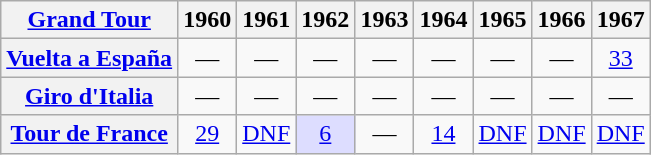<table class="wikitable plainrowheaders">
<tr>
<th scope="col"><a href='#'>Grand Tour</a></th>
<th scope="col">1960</th>
<th scope="col">1961</th>
<th scope="col">1962</th>
<th scope="col">1963</th>
<th scope="col">1964</th>
<th scope="col">1965</th>
<th scope="col">1966</th>
<th scope="col">1967</th>
</tr>
<tr style="text-align:center;">
<th scope="row"> <a href='#'>Vuelta a España</a></th>
<td>—</td>
<td>—</td>
<td>—</td>
<td>—</td>
<td>—</td>
<td>—</td>
<td>—</td>
<td><a href='#'>33</a></td>
</tr>
<tr style="text-align:center;">
<th scope="row"> <a href='#'>Giro d'Italia</a></th>
<td>—</td>
<td>—</td>
<td>—</td>
<td>—</td>
<td>—</td>
<td>—</td>
<td>—</td>
<td>—</td>
</tr>
<tr style="text-align:center;">
<th scope="row"> <a href='#'>Tour de France</a></th>
<td><a href='#'>29</a></td>
<td><a href='#'>DNF</a></td>
<td style="background:#ddf;"><a href='#'>6</a></td>
<td>—</td>
<td><a href='#'>14</a></td>
<td><a href='#'>DNF</a></td>
<td><a href='#'>DNF</a></td>
<td><a href='#'>DNF</a></td>
</tr>
</table>
